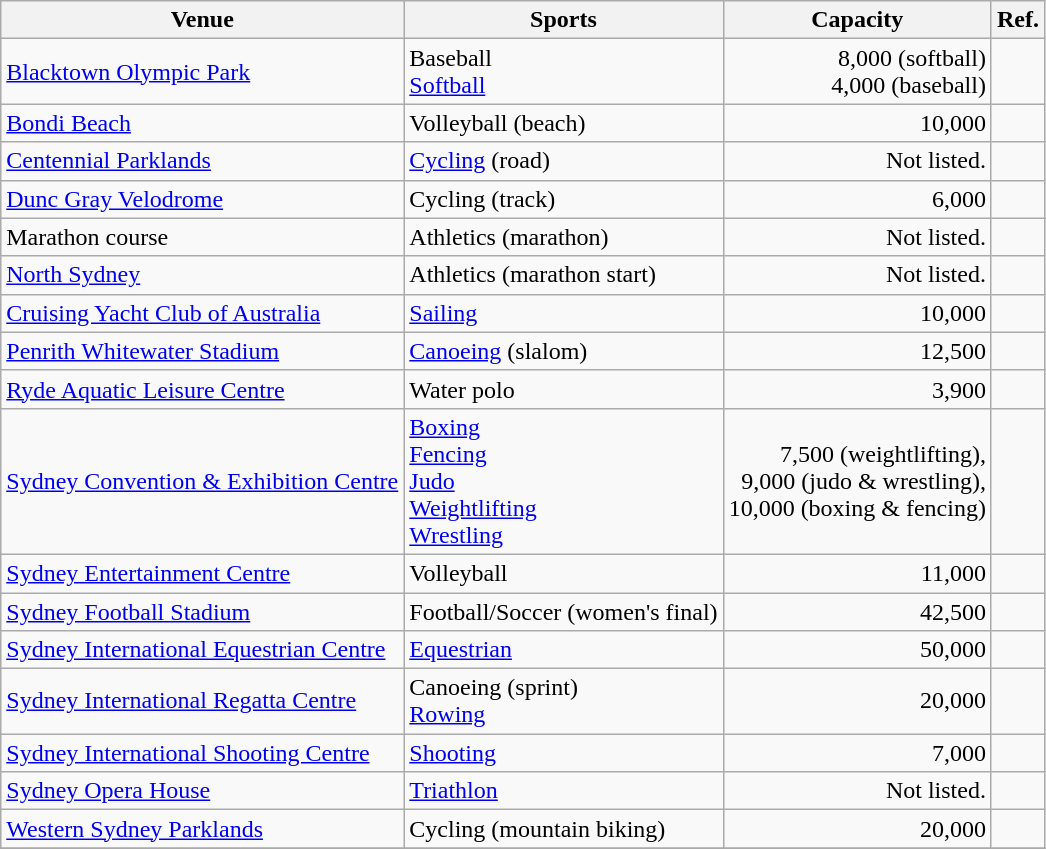<table class="wikitable sortable">
<tr>
<th>Venue</th>
<th>Sports</th>
<th>Capacity</th>
<th class="unsortable">Ref.</th>
</tr>
<tr>
<td><a href='#'>Blacktown Olympic Park</a></td>
<td>Baseball<br><a href='#'>Softball</a></td>
<td align="right">8,000 (softball)<br>4,000 (baseball)</td>
<td align=center></td>
</tr>
<tr>
<td><a href='#'>Bondi Beach</a></td>
<td>Volleyball (beach)</td>
<td align="right">10,000</td>
<td align=center></td>
</tr>
<tr>
<td><a href='#'>Centennial Parklands</a></td>
<td><a href='#'>Cycling</a> (road)</td>
<td align="right">Not listed.</td>
<td align=center></td>
</tr>
<tr>
<td><a href='#'>Dunc Gray Velodrome</a></td>
<td>Cycling (track)</td>
<td align="right">6,000</td>
<td align=center></td>
</tr>
<tr>
<td>Marathon course</td>
<td>Athletics (marathon)</td>
<td align="right">Not listed.</td>
<td align=center></td>
</tr>
<tr>
<td><a href='#'>North Sydney</a></td>
<td>Athletics (marathon start)</td>
<td align="right">Not listed.</td>
<td align=center></td>
</tr>
<tr>
<td><a href='#'>Cruising Yacht Club of Australia</a></td>
<td><a href='#'>Sailing</a></td>
<td align="right">10,000</td>
<td align=center></td>
</tr>
<tr>
<td><a href='#'>Penrith Whitewater Stadium</a></td>
<td><a href='#'>Canoeing</a> (slalom)</td>
<td align="right">12,500</td>
<td align=center></td>
</tr>
<tr>
<td><a href='#'>Ryde Aquatic Leisure Centre</a></td>
<td>Water polo</td>
<td align="right">3,900</td>
<td align=center></td>
</tr>
<tr>
<td><a href='#'>Sydney Convention & Exhibition Centre</a></td>
<td><a href='#'>Boxing</a><br><a href='#'>Fencing</a><br><a href='#'>Judo</a><br><a href='#'>Weightlifting</a><br><a href='#'>Wrestling</a></td>
<td align="right">7,500 (weightlifting),<br>9,000 (judo & wrestling),<br>10,000 (boxing & fencing)</td>
<td align=center></td>
</tr>
<tr>
<td><a href='#'>Sydney Entertainment Centre</a></td>
<td>Volleyball</td>
<td align="right">11,000</td>
<td align=center></td>
</tr>
<tr>
<td><a href='#'>Sydney Football Stadium</a></td>
<td>Football/Soccer (women's final)</td>
<td align="right">42,500</td>
<td align=center></td>
</tr>
<tr>
<td><a href='#'>Sydney International Equestrian Centre</a></td>
<td><a href='#'>Equestrian</a></td>
<td align="right">50,000</td>
<td align=center></td>
</tr>
<tr>
<td><a href='#'>Sydney International Regatta Centre</a></td>
<td>Canoeing (sprint)<br><a href='#'>Rowing</a></td>
<td align="right">20,000</td>
<td align=center></td>
</tr>
<tr>
<td><a href='#'>Sydney International Shooting Centre</a></td>
<td><a href='#'>Shooting</a></td>
<td align="right">7,000</td>
<td align=center></td>
</tr>
<tr>
<td><a href='#'>Sydney Opera House</a></td>
<td><a href='#'>Triathlon</a></td>
<td align="right">Not listed.</td>
<td align=center></td>
</tr>
<tr>
<td><a href='#'>Western Sydney Parklands</a></td>
<td>Cycling (mountain biking)</td>
<td align="right">20,000</td>
<td align=center></td>
</tr>
<tr>
</tr>
</table>
